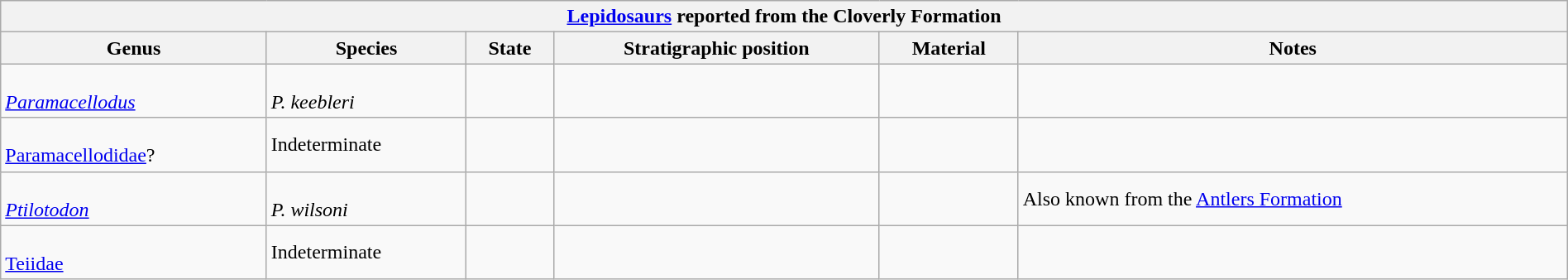<table class="wikitable" align="center" width="100%">
<tr>
<th colspan="7" align="center"><strong><a href='#'>Lepidosaurs</a> reported from the Cloverly Formation</strong></th>
</tr>
<tr>
<th>Genus</th>
<th>Species</th>
<th>State</th>
<th>Stratigraphic position</th>
<th>Material</th>
<th>Notes<br></th>
</tr>
<tr>
<td><br><em><a href='#'>Paramacellodus</a></em></td>
<td><br><em>P. keebleri</em></td>
<td></td>
<td></td>
<td></td>
<td></td>
</tr>
<tr>
<td><br><a href='#'>Paramacellodidae</a>?</td>
<td>Indeterminate</td>
<td></td>
<td></td>
<td></td>
<td></td>
</tr>
<tr>
<td><br><em><a href='#'>Ptilotodon</a></em></td>
<td><br><em>P. wilsoni</em></td>
<td></td>
<td></td>
<td></td>
<td>Also known from the <a href='#'>Antlers Formation</a></td>
</tr>
<tr>
<td><br><a href='#'>Teiidae</a></td>
<td>Indeterminate</td>
<td></td>
<td></td>
<td></td>
<td></td>
</tr>
</table>
